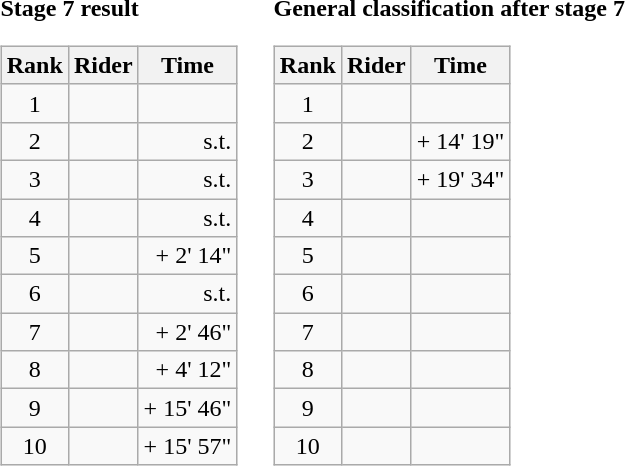<table>
<tr>
<td><strong>Stage 7 result</strong><br><table class="wikitable">
<tr>
<th scope="col">Rank</th>
<th scope="col">Rider</th>
<th scope="col">Time</th>
</tr>
<tr>
<td style="text-align:center;">1</td>
<td></td>
<td style="text-align:right;"></td>
</tr>
<tr>
<td style="text-align:center;">2</td>
<td></td>
<td style="text-align:right;">s.t.</td>
</tr>
<tr>
<td style="text-align:center;">3</td>
<td></td>
<td style="text-align:right;">s.t.</td>
</tr>
<tr>
<td style="text-align:center;">4</td>
<td></td>
<td style="text-align:right;">s.t.</td>
</tr>
<tr>
<td style="text-align:center;">5</td>
<td></td>
<td style="text-align:right;">+ 2' 14"</td>
</tr>
<tr>
<td style="text-align:center;">6</td>
<td></td>
<td style="text-align:right;">s.t.</td>
</tr>
<tr>
<td style="text-align:center;">7</td>
<td></td>
<td style="text-align:right;">+ 2' 46"</td>
</tr>
<tr>
<td style="text-align:center;">8</td>
<td></td>
<td style="text-align:right;">+ 4' 12"</td>
</tr>
<tr>
<td style="text-align:center;">9</td>
<td></td>
<td style="text-align:right;">+ 15' 46"</td>
</tr>
<tr>
<td style="text-align:center;">10</td>
<td></td>
<td style="text-align:right;">+ 15' 57"</td>
</tr>
</table>
</td>
<td></td>
<td><strong>General classification after stage 7</strong><br><table class="wikitable">
<tr>
<th scope="col">Rank</th>
<th scope="col">Rider</th>
<th scope="col">Time</th>
</tr>
<tr>
<td style="text-align:center;">1</td>
<td></td>
<td style="text-align:right;"></td>
</tr>
<tr>
<td style="text-align:center;">2</td>
<td></td>
<td style="text-align:right;">+ 14' 19"</td>
</tr>
<tr>
<td style="text-align:center;">3</td>
<td></td>
<td style="text-align:right;">+ 19' 34"</td>
</tr>
<tr>
<td style="text-align:center;">4</td>
<td></td>
<td></td>
</tr>
<tr>
<td style="text-align:center;">5</td>
<td></td>
<td></td>
</tr>
<tr>
<td style="text-align:center;">6</td>
<td></td>
<td></td>
</tr>
<tr>
<td style="text-align:center;">7</td>
<td></td>
<td></td>
</tr>
<tr>
<td style="text-align:center;">8</td>
<td></td>
<td></td>
</tr>
<tr>
<td style="text-align:center;">9</td>
<td></td>
<td></td>
</tr>
<tr>
<td style="text-align:center;">10</td>
<td></td>
<td></td>
</tr>
</table>
</td>
</tr>
</table>
